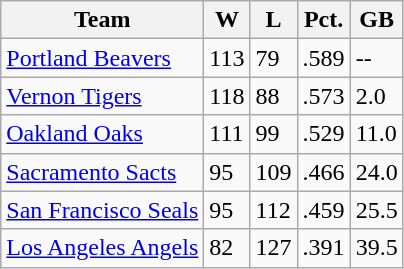<table class="wikitable">
<tr>
<th>Team</th>
<th>W</th>
<th>L</th>
<th>Pct.</th>
<th>GB</th>
</tr>
<tr>
<td><a href='#'>Portland Beavers</a></td>
<td>113</td>
<td>79</td>
<td>.589</td>
<td>--</td>
</tr>
<tr>
<td><a href='#'>Vernon Tigers</a></td>
<td>118</td>
<td>88</td>
<td>.573</td>
<td>2.0</td>
</tr>
<tr>
<td><a href='#'>Oakland Oaks</a></td>
<td>111</td>
<td>99</td>
<td>.529</td>
<td>11.0</td>
</tr>
<tr>
<td><a href='#'>Sacramento Sacts</a></td>
<td>95</td>
<td>109</td>
<td>.466</td>
<td>24.0</td>
</tr>
<tr>
<td><a href='#'>San Francisco Seals</a></td>
<td>95</td>
<td>112</td>
<td>.459</td>
<td>25.5</td>
</tr>
<tr>
<td><a href='#'>Los Angeles Angels</a></td>
<td>82</td>
<td>127</td>
<td>.391</td>
<td>39.5</td>
</tr>
</table>
